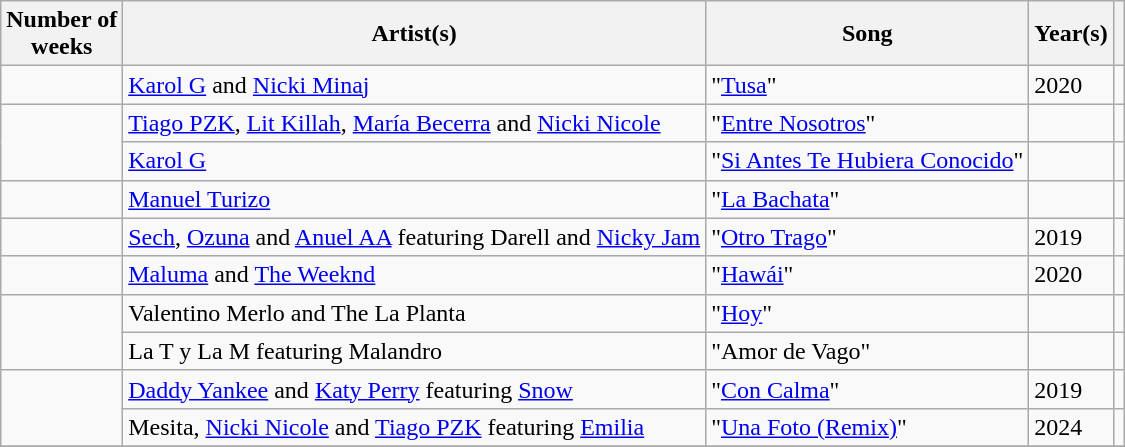<table class="wikitable">
<tr>
<th>Number of <br> weeks</th>
<th>Artist(s)</th>
<th>Song</th>
<th>Year(s)</th>
<th></th>
</tr>
<tr>
<td></td>
<td><a href='#'>Karol G</a> and <a href='#'>Nicki Minaj</a></td>
<td>"<a href='#'>Tusa</a>"</td>
<td rowspan="1">2020</td>
<td></td>
</tr>
<tr>
<td rowspan="2"></td>
<td><a href='#'>Tiago PZK</a>, <a href='#'>Lit Killah</a>, <a href='#'>María Becerra</a> and <a href='#'>Nicki Nicole</a></td>
<td>"<a href='#'>Entre Nosotros</a>"</td>
<td></td>
<td></td>
</tr>
<tr>
<td><a href='#'>Karol G</a></td>
<td>"<a href='#'>Si Antes Te Hubiera Conocido</a>"</td>
<td></td>
<td></td>
</tr>
<tr>
<td rowspan="1"></td>
<td><a href='#'>Manuel Turizo</a></td>
<td>"<a href='#'>La Bachata</a>"</td>
<td></td>
<td></td>
</tr>
<tr>
<td rowspan="1"></td>
<td><a href='#'>Sech</a>, <a href='#'>Ozuna</a> and <a href='#'>Anuel AA</a> featuring Darell and <a href='#'>Nicky Jam</a></td>
<td>"<a href='#'>Otro Trago</a>"</td>
<td rowspan="1">2019</td>
<td></td>
</tr>
<tr>
<td></td>
<td><a href='#'>Maluma</a> and <a href='#'>The Weeknd</a></td>
<td>"<a href='#'>Hawái</a>"</td>
<td rowspan="1">2020</td>
<td></td>
</tr>
<tr>
<td rowspan="2"></td>
<td>Valentino Merlo and The La Planta</td>
<td>"<a href='#'>Hoy</a>"</td>
<td></td>
<td></td>
</tr>
<tr>
<td>La T y La M featuring Malandro</td>
<td>"Amor de Vago"</td>
<td></td>
<td></td>
</tr>
<tr>
<td rowspan="2"></td>
<td><a href='#'>Daddy Yankee</a> and <a href='#'>Katy Perry</a> featuring <a href='#'>Snow</a></td>
<td>"<a href='#'>Con Calma</a>"</td>
<td rowspan="1">2019</td>
<td></td>
</tr>
<tr>
<td>Mesita, <a href='#'>Nicki Nicole</a> and <a href='#'>Tiago PZK</a> featuring <a href='#'>Emilia</a></td>
<td>"<a href='#'>Una Foto (Remix)</a>"</td>
<td>2024</td>
<td></td>
</tr>
<tr>
</tr>
</table>
